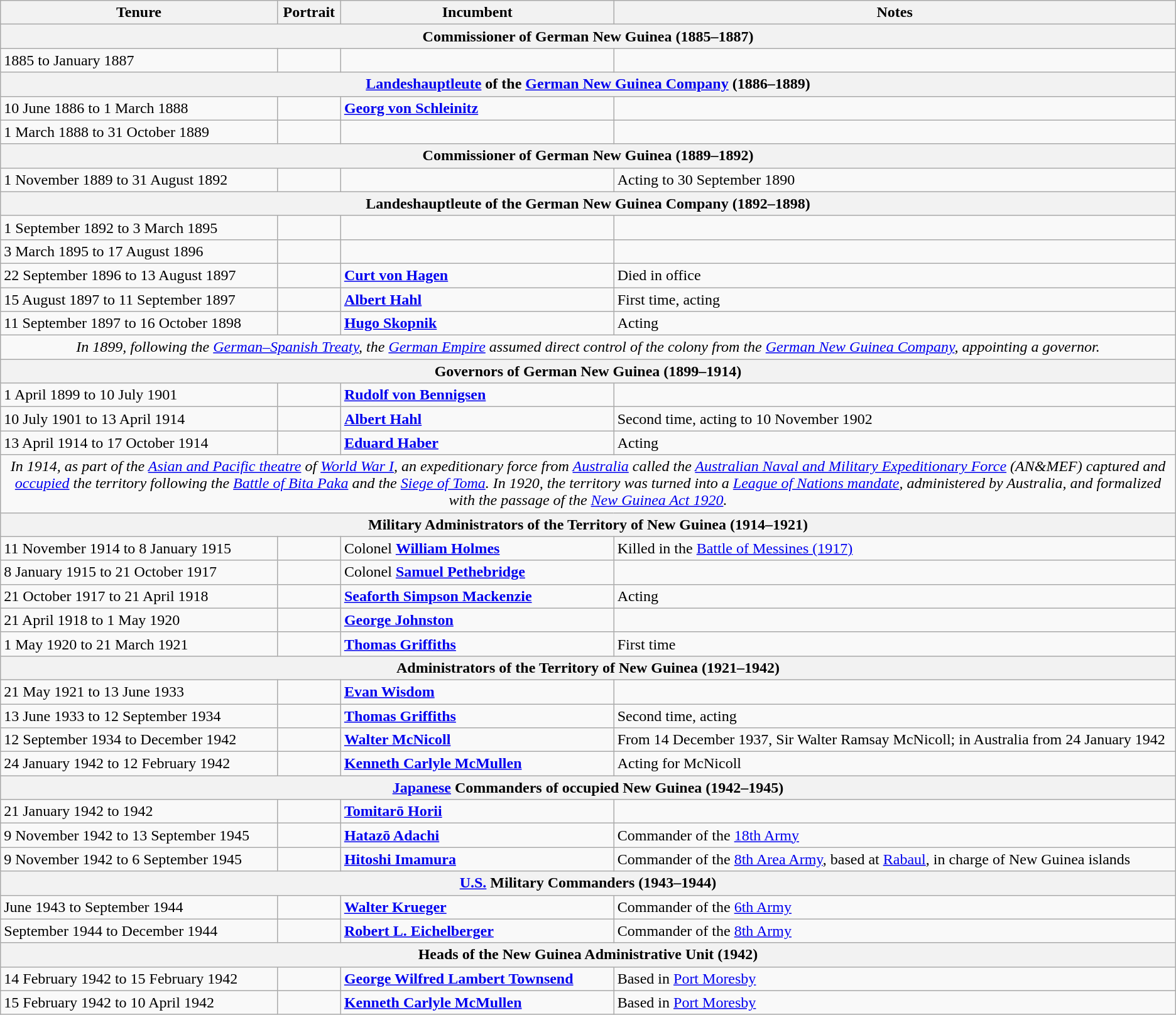<table class="wikitable">
<tr>
<th>Tenure</th>
<th width=60px>Portrait</th>
<th>Incumbent</th>
<th>Notes</th>
</tr>
<tr align=center>
<th colspan="4">Commissioner of German New Guinea (1885–1887)</th>
</tr>
<tr>
<td>1885 to January 1887</td>
<td></td>
<td><strong></strong></td>
<td></td>
</tr>
<tr align=center>
<th colspan="4"><a href='#'>Landeshauptleute</a> of the <a href='#'>German New Guinea Company</a> (1886–1889)</th>
</tr>
<tr>
<td>10 June 1886 to 1 March 1888</td>
<td></td>
<td><strong><a href='#'>Georg von Schleinitz</a></strong></td>
<td></td>
</tr>
<tr>
<td>1 March 1888 to 31 October 1889</td>
<td></td>
<td><strong></strong></td>
<td></td>
</tr>
<tr align=center>
<th colspan="4">Commissioner of German New Guinea (1889–1892)</th>
</tr>
<tr>
<td>1 November 1889 to 31 August 1892</td>
<td></td>
<td><strong></strong></td>
<td>Acting to 30 September 1890</td>
</tr>
<tr align=center>
<th colspan="4">Landeshauptleute of the German New Guinea Company (1892–1898)</th>
</tr>
<tr>
<td>1 September 1892 to 3 March 1895</td>
<td></td>
<td><strong></strong></td>
<td></td>
</tr>
<tr>
<td>3 March 1895 to 17 August 1896</td>
<td></td>
<td><strong></strong></td>
<td></td>
</tr>
<tr>
<td>22 September 1896 to 13 August 1897</td>
<td></td>
<td><strong><a href='#'>Curt von Hagen</a></strong></td>
<td>Died in office</td>
</tr>
<tr>
<td>15 August 1897 to 11 September 1897</td>
<td></td>
<td><strong><a href='#'>Albert Hahl</a></strong></td>
<td>First time, acting</td>
</tr>
<tr>
<td>11 September 1897 to 16 October 1898</td>
<td></td>
<td><strong><a href='#'>Hugo Skopnik</a></strong></td>
<td>Acting</td>
</tr>
<tr align=center>
<td colspan="4"><em>In 1899, following the <a href='#'>German–Spanish Treaty</a>, the <a href='#'>German Empire</a> assumed direct control of the colony from the <a href='#'>German New Guinea Company</a>, appointing a governor.</em></td>
</tr>
<tr align=center>
<th colspan="4">Governors of German New Guinea (1899–1914)</th>
</tr>
<tr>
<td>1 April 1899 to 10 July 1901</td>
<td></td>
<td><strong><a href='#'>Rudolf von Bennigsen</a></strong></td>
<td></td>
</tr>
<tr>
<td>10 July 1901 to 13 April 1914</td>
<td></td>
<td><strong><a href='#'>Albert Hahl</a></strong></td>
<td>Second time, acting to 10 November 1902</td>
</tr>
<tr>
<td>13 April 1914 to 17 October 1914</td>
<td></td>
<td><strong><a href='#'>Eduard Haber</a></strong></td>
<td>Acting</td>
</tr>
<tr align=center>
<td colspan="4"><em>In 1914, as part of the <a href='#'>Asian and Pacific theatre</a> of <a href='#'>World War I</a>, an expeditionary force from <a href='#'>Australia</a> called the <a href='#'>Australian Naval and Military Expeditionary Force</a> (AN&MEF) captured and <a href='#'>occupied</a> the territory following the <a href='#'>Battle of Bita Paka</a> and the <a href='#'>Siege of Toma</a>. In 1920, the territory was turned into a <a href='#'>League of Nations mandate</a>, administered by Australia, and formalized with the passage of the <a href='#'>New Guinea Act 1920</a>.</em></td>
</tr>
<tr align=center>
<th colspan="4">Military Administrators of the Territory of New Guinea (1914–1921)</th>
</tr>
<tr>
<td>11 November 1914 to 8 January 1915</td>
<td></td>
<td>Colonel <strong><a href='#'>William Holmes</a></strong></td>
<td>Killed in the <a href='#'>Battle of Messines (1917)</a></td>
</tr>
<tr>
<td>8 January 1915 to 21 October 1917</td>
<td></td>
<td>Colonel <strong><a href='#'>Samuel Pethebridge</a></strong></td>
<td></td>
</tr>
<tr>
<td>21 October 1917 to 21 April 1918</td>
<td></td>
<td><strong><a href='#'>Seaforth Simpson Mackenzie</a></strong></td>
<td>Acting</td>
</tr>
<tr>
<td>21 April 1918 to 1 May 1920</td>
<td></td>
<td><strong><a href='#'>George Johnston</a></strong></td>
<td></td>
</tr>
<tr>
<td>1 May 1920 to 21 March 1921</td>
<td></td>
<td><strong><a href='#'>Thomas Griffiths</a></strong></td>
<td>First time</td>
</tr>
<tr align=center>
<th colspan="4">Administrators of the Territory of New Guinea (1921–1942)</th>
</tr>
<tr>
<td>21 May 1921 to 13 June 1933</td>
<td></td>
<td><strong><a href='#'>Evan Wisdom</a></strong></td>
<td></td>
</tr>
<tr>
<td>13 June 1933 to 12 September 1934</td>
<td></td>
<td><strong><a href='#'>Thomas Griffiths</a></strong></td>
<td>Second time, acting</td>
</tr>
<tr>
<td>12 September 1934 to December 1942</td>
<td></td>
<td><strong><a href='#'>Walter McNicoll</a></strong></td>
<td>From 14 December 1937, Sir Walter Ramsay McNicoll; in Australia from 24 January 1942</td>
</tr>
<tr>
<td>24 January 1942 to 12 February 1942</td>
<td></td>
<td><strong><a href='#'>Kenneth Carlyle McMullen</a></strong></td>
<td>Acting for McNicoll</td>
</tr>
<tr align=center>
<th colspan="4"><a href='#'>Japanese</a> Commanders of occupied New Guinea (1942–1945)</th>
</tr>
<tr>
<td>21 January 1942 to 1942</td>
<td></td>
<td><strong><a href='#'>Tomitarō Horii</a></strong></td>
<td></td>
</tr>
<tr>
<td>9 November 1942 to 13 September 1945</td>
<td></td>
<td><strong><a href='#'>Hatazō Adachi</a></strong></td>
<td>Commander of the <a href='#'>18th Army</a></td>
</tr>
<tr>
<td>9 November 1942 to 6 September 1945</td>
<td></td>
<td><strong><a href='#'>Hitoshi Imamura</a></strong></td>
<td>Commander of the <a href='#'>8th Area Army</a>, based at <a href='#'>Rabaul</a>, in charge of New Guinea islands</td>
</tr>
<tr align=center>
<th colspan="4"><a href='#'>U.S.</a> Military Commanders (1943–1944)</th>
</tr>
<tr>
<td>June 1943 to September 1944</td>
<td></td>
<td><strong><a href='#'>Walter Krueger</a></strong></td>
<td>Commander of the <a href='#'>6th Army</a></td>
</tr>
<tr>
<td>September 1944 to December 1944</td>
<td></td>
<td><strong><a href='#'>Robert L. Eichelberger</a></strong></td>
<td>Commander of the <a href='#'>8th Army</a></td>
</tr>
<tr align=center>
<th colspan="4">Heads of the New Guinea Administrative Unit (1942)</th>
</tr>
<tr>
<td>14 February 1942 to 15 February 1942</td>
<td></td>
<td><strong><a href='#'>George Wilfred Lambert Townsend</a></strong></td>
<td>Based in <a href='#'>Port Moresby</a></td>
</tr>
<tr>
<td>15 February 1942 to 10 April 1942</td>
<td></td>
<td><strong><a href='#'>Kenneth Carlyle McMullen</a></strong></td>
<td>Based in <a href='#'>Port Moresby</a></td>
</tr>
</table>
